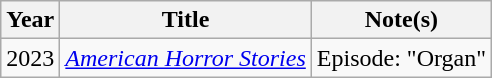<table class="wikitable">
<tr>
<th>Year</th>
<th>Title</th>
<th>Note(s)</th>
</tr>
<tr>
<td>2023</td>
<td><em><a href='#'>American Horror Stories</a></em></td>
<td>Episode: "Organ"</td>
</tr>
</table>
